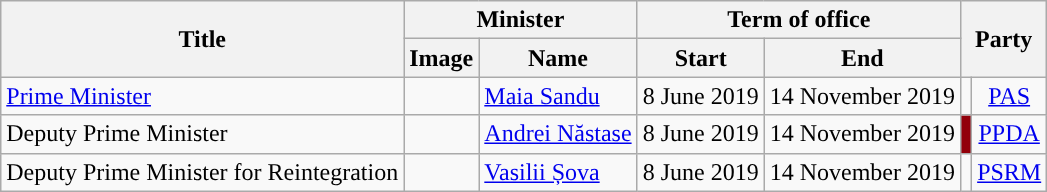<table class="wikitable sortable" style="text-align:left">
<tr>
<th rowspan="2">Title</th>
<th colspan="2">Minister</th>
<th colspan="2">Term of office</th>
<th rowspan="2" colspan="2">Party</th>
</tr>
<tr>
<th class="unsortable">Image</th>
<th>Name</th>
<th data-sort-type=date>Start</th>
<th data-sort-type=date>End</th>
</tr>
<tr>
<td><a href='#'>Prime Minister</a></td>
<td></td>
<td><a href='#'>Maia Sandu</a></td>
<td style="text-align:center">8 June 2019</td>
<td style="text-align:center">14 November 2019</td>
<td style="color:inherit;background:"></td>
<td style="text-align:center"><a href='#'>PAS</a></td>
</tr>
<tr>
<td>Deputy Prime Minister</td>
<td></td>
<td><a href='#'>Andrei Năstase</a></td>
<td style="text-align:center">8 June 2019</td>
<td style="text-align:center">14 November 2019</td>
<td style="color:inherit;background:#92000A;"></td>
<td style="text-align:center"><a href='#'>PPDA</a></td>
</tr>
<tr>
<td>Deputy Prime Minister for Reintegration</td>
<td></td>
<td><a href='#'>Vasilii Șova</a></td>
<td style="text-align:center">8 June 2019</td>
<td style="text-align:center">14 November 2019</td>
<td style="color:inherit;background:"></td>
<td style="text-align:center"><a href='#'>PSRM</a></td>
</tr>
</table>
